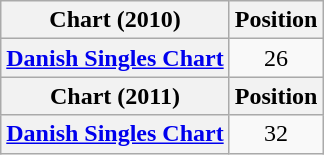<table class="wikitable sortable plainrowheaders" style="text-align:center">
<tr>
<th scope="col">Chart (2010)</th>
<th scope="col">Position</th>
</tr>
<tr>
<th scope="row"><a href='#'>Danish Singles Chart</a></th>
<td style="text-align:center;">26</td>
</tr>
<tr>
<th scope="col">Chart (2011)</th>
<th scope="col">Position</th>
</tr>
<tr>
<th scope="row"><a href='#'>Danish Singles Chart</a></th>
<td style="text-align:center;">32</td>
</tr>
</table>
